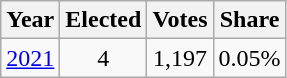<table class="wikitable">
<tr>
<th>Year</th>
<th>Elected</th>
<th>Votes</th>
<th>Share</th>
</tr>
<tr>
<td align="center"><a href='#'>2021</a></td>
<td align="center">4</td>
<td align="center">1,197</td>
<td align="center">0.05%</td>
</tr>
</table>
